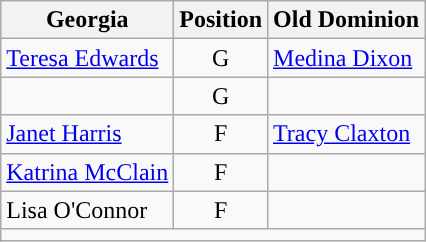<table class="wikitable">
<tr>
<th>Georgia</th>
<th>Position</th>
<th>Old Dominion</th>
</tr>
<tr>
<td><a href='#'>Teresa Edwards</a></td>
<td style="text-align:center">G</td>
<td><a href='#'>Medina Dixon</a></td>
</tr>
<tr>
<td></td>
<td style="text-align:center">G</td>
<td></td>
</tr>
<tr>
<td><a href='#'>Janet Harris</a></td>
<td style="text-align:center">F</td>
<td><a href='#'>Tracy Claxton</a></td>
</tr>
<tr>
<td><a href='#'>Katrina McClain</a></td>
<td style="text-align:center">F</td>
<td></td>
</tr>
<tr>
<td>Lisa O'Connor</td>
<td style="text-align:center">F</td>
<td></td>
</tr>
<tr>
<td style="text-align:center" colspan=3></td>
</tr>
</table>
